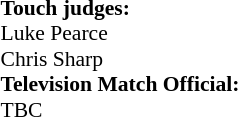<table width=100% style="font-size: 90%">
<tr>
<td><br><strong>Touch judges:</strong>
<br> Luke Pearce
<br> Chris Sharp
<br><strong>Television Match Official:</strong>
<br> TBC</td>
</tr>
</table>
